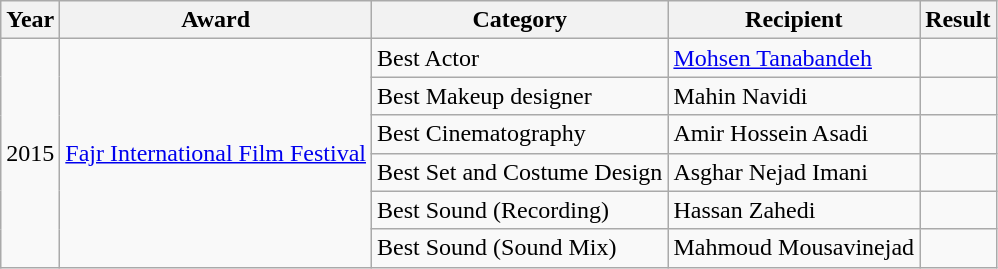<table class="wikitable sortable">
<tr>
<th>Year</th>
<th>Award</th>
<th>Category</th>
<th>Recipient</th>
<th>Result</th>
</tr>
<tr>
<td rowspan="6">2015</td>
<td rowspan="6"><a href='#'>Fajr International Film Festival</a></td>
<td>Best Actor</td>
<td><a href='#'>Mohsen Tanabandeh</a></td>
<td></td>
</tr>
<tr>
<td>Best Makeup designer</td>
<td>Mahin Navidi</td>
<td></td>
</tr>
<tr>
<td>Best Cinematography</td>
<td>Amir Hossein Asadi</td>
<td></td>
</tr>
<tr>
<td>Best Set and Costume Design</td>
<td>Asghar Nejad Imani</td>
<td></td>
</tr>
<tr>
<td>Best Sound (Recording)</td>
<td>Hassan Zahedi</td>
<td></td>
</tr>
<tr>
<td>Best Sound (Sound Mix)</td>
<td>Mahmoud Mousavinejad</td>
<td></td>
</tr>
</table>
